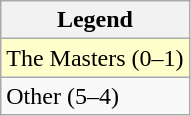<table class="wikitable">
<tr>
<th>Legend</th>
</tr>
<tr style="background:#ffc;">
<td>The Masters (0–1)</td>
</tr>
<tr>
<td>Other (5–4)</td>
</tr>
</table>
